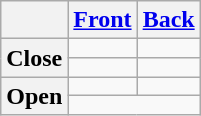<table class="wikitable">
<tr>
<th></th>
<th scope="col"><a href='#'>Front</a></th>
<th scope="col"><a href='#'>Back</a></th>
</tr>
<tr align=center>
<th scope="row" rowspan ="2">Close</th>
<td></td>
<td></td>
</tr>
<tr align=center>
<td></td>
<td></td>
</tr>
<tr align=center>
<th rowspan="2" scope="row">Open</th>
<td></td>
<td></td>
</tr>
<tr align=center>
<td colspan="2"></td>
</tr>
</table>
